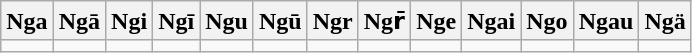<table class="wikitable">
<tr>
<th>Nga</th>
<th>Ngā</th>
<th>Ngi</th>
<th>Ngī</th>
<th>Ngu</th>
<th>Ngū</th>
<th>Ngr</th>
<th>Ngr̄</th>
<th>Nge</th>
<th>Ngai</th>
<th>Ngo</th>
<th>Ngau</th>
<th>Ngä</th>
</tr>
<tr>
<td></td>
<td></td>
<td></td>
<td></td>
<td></td>
<td></td>
<td></td>
<td></td>
<td></td>
<td></td>
<td></td>
<td></td>
<td></td>
</tr>
</table>
